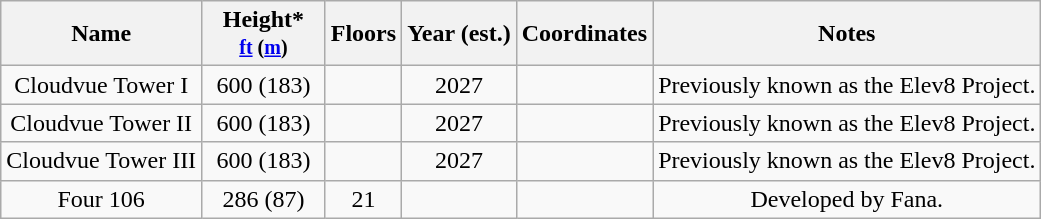<table class="wikitable sortable" style="text-align: center">
<tr>
<th>Name</th>
<th style="width:75px;">Height*<br><small><a href='#'>ft</a> (<a href='#'>m</a>)</small></th>
<th>Floors</th>
<th>Year (est.)</th>
<th>Coordinates</th>
<th class="unsortable">Notes</th>
</tr>
<tr>
<td>Cloudvue Tower I</td>
<td>600 (183)</td>
<td></td>
<td>2027</td>
<td></td>
<td>Previously known as the Elev8 Project.</td>
</tr>
<tr>
<td>Cloudvue Tower II</td>
<td>600 (183)</td>
<td></td>
<td>2027</td>
<td></td>
<td>Previously known as the Elev8 Project.</td>
</tr>
<tr>
<td>Cloudvue Tower III</td>
<td>600 (183)</td>
<td></td>
<td>2027</td>
<td></td>
<td>Previously known as the Elev8 Project.</td>
</tr>
<tr>
<td>Four 106</td>
<td>286 (87)</td>
<td>21</td>
<td></td>
<td></td>
<td>Developed by Fana.</td>
</tr>
</table>
